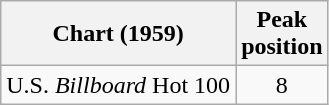<table class="wikitable sortable">
<tr>
<th align="left">Chart (1959)</th>
<th align="center">Peak<br>position</th>
</tr>
<tr>
<td align="left">U.S. <em>Billboard</em> Hot 100</td>
<td align="center">8</td>
</tr>
</table>
